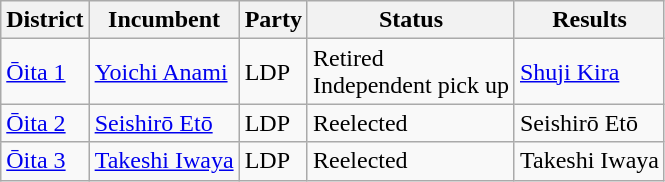<table class="wikitable">
<tr>
<th>District</th>
<th>Incumbent</th>
<th>Party</th>
<th>Status</th>
<th>Results</th>
</tr>
<tr>
<td><a href='#'>Ōita 1</a></td>
<td><a href='#'>Yoichi Anami</a></td>
<td>LDP</td>
<td>Retired<br>Independent pick up</td>
<td><a href='#'>Shuji Kira</a></td>
</tr>
<tr>
<td><a href='#'>Ōita 2</a></td>
<td><a href='#'>Seishirō Etō</a></td>
<td>LDP</td>
<td>Reelected</td>
<td>Seishirō Etō</td>
</tr>
<tr>
<td><a href='#'>Ōita 3</a></td>
<td><a href='#'>Takeshi Iwaya</a></td>
<td>LDP</td>
<td>Reelected</td>
<td>Takeshi Iwaya</td>
</tr>
</table>
